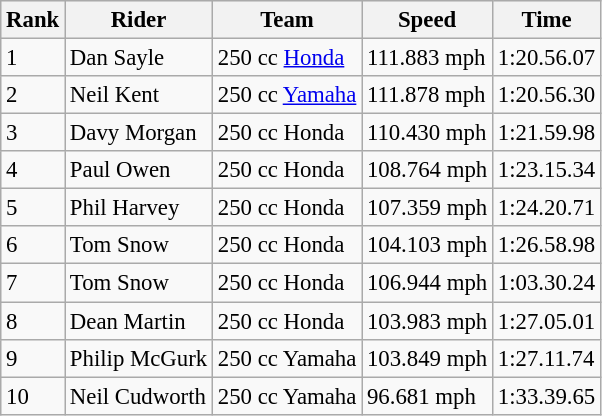<table class="wikitable" style="font-size: 95%;">
<tr style="background:#efefef;">
<th>Rank</th>
<th>Rider</th>
<th>Team</th>
<th>Speed</th>
<th>Time</th>
</tr>
<tr>
<td>1</td>
<td> Dan Sayle</td>
<td>250 cc <a href='#'>Honda</a></td>
<td>111.883 mph</td>
<td>1:20.56.07</td>
</tr>
<tr>
<td>2</td>
<td> Neil Kent</td>
<td>250 cc <a href='#'>Yamaha</a></td>
<td>111.878 mph</td>
<td>1:20.56.30</td>
</tr>
<tr>
<td>3</td>
<td> Davy Morgan</td>
<td>250 cc Honda</td>
<td>110.430 mph</td>
<td>1:21.59.98</td>
</tr>
<tr>
<td>4</td>
<td> Paul Owen</td>
<td>250 cc Honda</td>
<td>108.764 mph</td>
<td>1:23.15.34</td>
</tr>
<tr>
<td>5</td>
<td>  Phil Harvey</td>
<td>250 cc Honda</td>
<td>107.359 mph</td>
<td>1:24.20.71</td>
</tr>
<tr>
<td>6</td>
<td> Tom Snow</td>
<td>250 cc Honda</td>
<td>104.103 mph</td>
<td>1:26.58.98</td>
</tr>
<tr>
<td>7</td>
<td> Tom Snow</td>
<td>250 cc  Honda</td>
<td>106.944 mph</td>
<td>1:03.30.24</td>
</tr>
<tr>
<td>8</td>
<td> Dean Martin</td>
<td>250 cc  Honda</td>
<td>103.983 mph</td>
<td>1:27.05.01</td>
</tr>
<tr>
<td>9</td>
<td> Philip McGurk</td>
<td>250 cc Yamaha</td>
<td>103.849 mph</td>
<td>1:27.11.74</td>
</tr>
<tr>
<td>10</td>
<td> Neil Cudworth</td>
<td>250 cc Yamaha</td>
<td>96.681 mph</td>
<td>1:33.39.65</td>
</tr>
</table>
